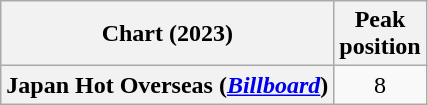<table class="wikitable plainrowheaders" style="text-align:center">
<tr>
<th>Chart (2023)</th>
<th>Peak<br>position</th>
</tr>
<tr>
<th scope="row">Japan Hot Overseas (<em><a href='#'>Billboard</a></em>)</th>
<td>8</td>
</tr>
</table>
